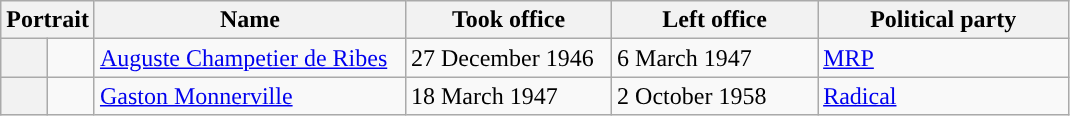<table class="wikitable">
<tr>
<th colspan=2>Portrait</th>
<th width=200>Name</th>
<th width=130>Took office</th>
<th width=130>Left office</th>
<th width=160>Political party</th>
</tr>
<tr>
<th style="background:"></th>
<td></td>
<td><a href='#'>Auguste Champetier de Ribes</a></td>
<td>27 December 1946</td>
<td>6 March 1947</td>
<td><a href='#'>MRP</a></td>
</tr>
<tr>
<th style="background:"></th>
<td></td>
<td><a href='#'>Gaston Monnerville</a></td>
<td>18 March 1947</td>
<td>2 October 1958</td>
<td><a href='#'>Radical</a></td>
</tr>
</table>
